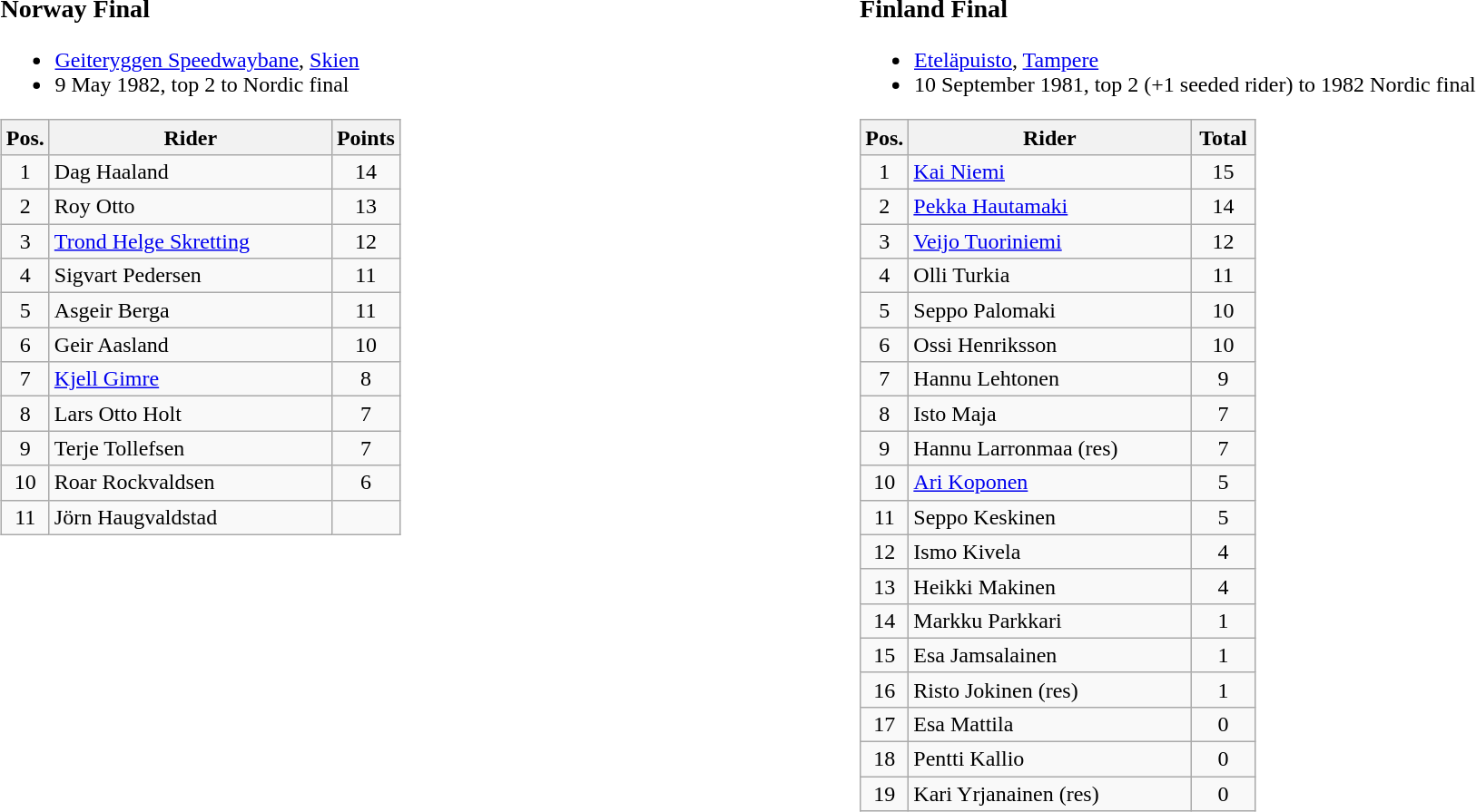<table width=100%>
<tr>
<td width=50% valign=top><br><h3>Norway Final</h3><ul><li> <a href='#'>Geiteryggen Speedwaybane</a>, <a href='#'>Skien</a></li><li>9 May 1982, top 2 to Nordic final</li></ul><table class=wikitable>
<tr>
<th width=25px>Pos.</th>
<th width=200px>Rider</th>
<th width=40px>Points</th>
</tr>
<tr align=center >
<td>1</td>
<td align=left>Dag Haaland</td>
<td>14</td>
</tr>
<tr align=center >
<td>2</td>
<td align=left>Roy Otto</td>
<td>13</td>
</tr>
<tr align=center>
<td>3</td>
<td align=left><a href='#'>Trond Helge Skretting</a></td>
<td>12</td>
</tr>
<tr align=center>
<td>4</td>
<td align=left>Sigvart Pedersen</td>
<td>11</td>
</tr>
<tr align=center>
<td>5</td>
<td align=left>Asgeir Berga</td>
<td>11</td>
</tr>
<tr align=center>
<td>6</td>
<td align=left>Geir Aasland</td>
<td>10</td>
</tr>
<tr align=center>
<td>7</td>
<td align=left><a href='#'>Kjell Gimre</a></td>
<td>8</td>
</tr>
<tr align=center>
<td>8</td>
<td align=left>Lars Otto Holt</td>
<td>7</td>
</tr>
<tr align=center>
<td>9</td>
<td align=left>Terje Tollefsen</td>
<td>7</td>
</tr>
<tr align=center>
<td>10</td>
<td align=left>Roar Rockvaldsen</td>
<td>6</td>
</tr>
<tr align=center>
<td>11</td>
<td align=left>Jörn Haugvaldstad</td>
<td></td>
</tr>
</table>
</td>
<td width=50% valign=top><br><h3>Finland Final</h3><ul><li> <a href='#'>Eteläpuisto</a>, <a href='#'>Tampere</a></li><li>10 September 1981, top 2 (+1 seeded rider) to 1982 Nordic final</li></ul><table class="wikitable" style="text-align:center;">
<tr>
<th width=25px>Pos.</th>
<th width=200px>Rider</th>
<th width=40px>Total</th>
</tr>
<tr>
<td>1</td>
<td align=left><a href='#'>Kai Niemi</a></td>
<td>15</td>
</tr>
<tr>
<td>2</td>
<td align=left><a href='#'>Pekka Hautamaki</a></td>
<td>14</td>
</tr>
<tr>
<td>3</td>
<td align=left><a href='#'>Veijo Tuoriniemi</a></td>
<td>12</td>
</tr>
<tr>
<td>4</td>
<td align=left>Olli Turkia</td>
<td>11</td>
</tr>
<tr>
<td>5</td>
<td align=left>Seppo Palomaki</td>
<td>10</td>
</tr>
<tr>
<td>6</td>
<td align=left>Ossi Henriksson</td>
<td>10</td>
</tr>
<tr>
<td>7</td>
<td align=left>Hannu Lehtonen</td>
<td>9</td>
</tr>
<tr>
<td>8</td>
<td align=left>Isto Maja</td>
<td>7</td>
</tr>
<tr>
<td>9</td>
<td align=left>Hannu Larronmaa (res)</td>
<td>7</td>
</tr>
<tr>
<td>10</td>
<td align=left><a href='#'>Ari Koponen</a></td>
<td>5</td>
</tr>
<tr>
<td>11</td>
<td align=left>Seppo Keskinen</td>
<td>5</td>
</tr>
<tr>
<td>12</td>
<td align=left>Ismo Kivela</td>
<td>4</td>
</tr>
<tr>
<td>13</td>
<td align=left>Heikki Makinen</td>
<td>4</td>
</tr>
<tr>
<td>14</td>
<td align=left>Markku Parkkari</td>
<td>1</td>
</tr>
<tr>
<td>15</td>
<td align=left>Esa Jamsalainen</td>
<td>1</td>
</tr>
<tr>
<td>16</td>
<td align=left>Risto Jokinen (res)</td>
<td>1</td>
</tr>
<tr>
<td>17</td>
<td align=left>Esa Mattila</td>
<td>0</td>
</tr>
<tr>
<td>18</td>
<td align=left>Pentti Kallio</td>
<td>0</td>
</tr>
<tr>
<td>19</td>
<td align=left>Kari Yrjanainen (res)</td>
<td>0</td>
</tr>
</table>
</td>
</tr>
</table>
